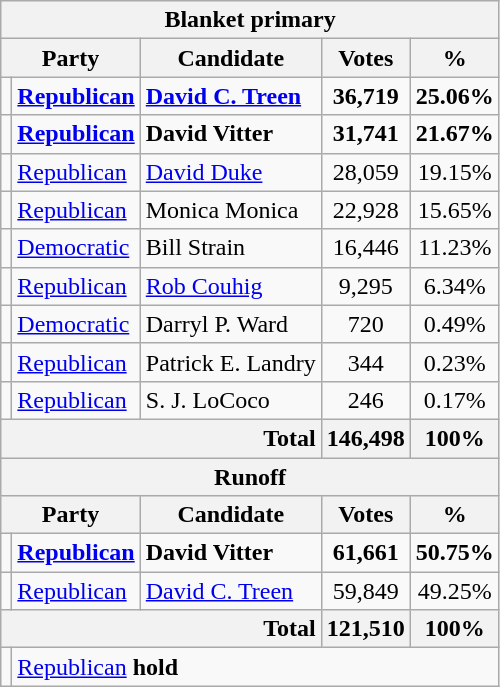<table class=wikitable>
<tr>
<th colspan = 6>Blanket primary</th>
</tr>
<tr>
<th colspan=2>Party</th>
<th>Candidate</th>
<th>Votes</th>
<th>%</th>
</tr>
<tr>
<td></td>
<td><strong><a href='#'>Republican</a></strong></td>
<td><strong><a href='#'>David C. Treen</a></strong></td>
<td align=center><strong>36,719</strong></td>
<td align=center><strong>25.06%</strong></td>
</tr>
<tr>
<td></td>
<td><strong><a href='#'>Republican</a></strong></td>
<td><strong>David Vitter</strong></td>
<td align=center><strong>31,741</strong></td>
<td align=center><strong>21.67%</strong></td>
</tr>
<tr>
<td></td>
<td><a href='#'>Republican</a></td>
<td><a href='#'>David Duke</a></td>
<td align=center>28,059</td>
<td align=center>19.15%</td>
</tr>
<tr>
<td></td>
<td><a href='#'>Republican</a></td>
<td>Monica Monica</td>
<td align=center>22,928</td>
<td align=center>15.65%</td>
</tr>
<tr>
<td></td>
<td><a href='#'>Democratic</a></td>
<td>Bill Strain</td>
<td align=center>16,446</td>
<td align=center>11.23%</td>
</tr>
<tr>
<td></td>
<td><a href='#'>Republican</a></td>
<td><a href='#'>Rob Couhig</a></td>
<td align=center>9,295</td>
<td align=center>6.34%</td>
</tr>
<tr>
<td></td>
<td><a href='#'>Democratic</a></td>
<td>Darryl P. Ward</td>
<td align=center>720</td>
<td align=center>0.49%</td>
</tr>
<tr>
<td></td>
<td><a href='#'>Republican</a></td>
<td>Patrick E. Landry</td>
<td align=center>344</td>
<td align=center>0.23%</td>
</tr>
<tr>
<td></td>
<td><a href='#'>Republican</a></td>
<td>S. J. LoCoco</td>
<td align=center>246</td>
<td align=center>0.17%</td>
</tr>
<tr>
<th colspan=3; style="text-align:right;">Total</th>
<th align=center>146,498</th>
<th align=center>100%</th>
</tr>
<tr>
<th colspan = 6>Runoff</th>
</tr>
<tr>
<th colspan=2>Party</th>
<th>Candidate</th>
<th>Votes</th>
<th>%</th>
</tr>
<tr>
<td></td>
<td><strong><a href='#'>Republican</a></strong></td>
<td><strong>David Vitter</strong></td>
<td align=center><strong>61,661</strong></td>
<td align=center><strong>50.75%</strong></td>
</tr>
<tr>
<td></td>
<td><a href='#'>Republican</a></td>
<td><a href='#'>David C. Treen</a></td>
<td align=center>59,849</td>
<td align=center>49.25%</td>
</tr>
<tr>
<th colspan=3; style="text-align:right;">Total</th>
<th align=center>121,510</th>
<th align=center>100%</th>
</tr>
<tr>
<td></td>
<td colspan=6; style="text-align:left;"><a href='#'>Republican</a> <strong>hold</strong></td>
</tr>
</table>
